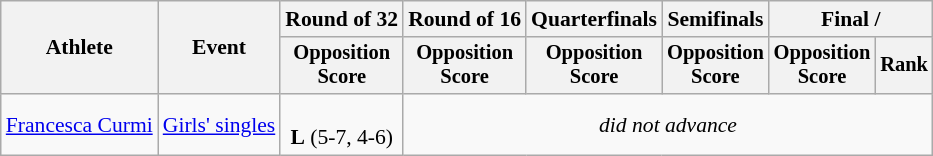<table class=wikitable style="font-size:90%">
<tr>
<th rowspan=2>Athlete</th>
<th rowspan=2>Event</th>
<th>Round of 32</th>
<th>Round of 16</th>
<th>Quarterfinals</th>
<th>Semifinals</th>
<th colspan=2>Final / </th>
</tr>
<tr style="font-size:95%">
<th>Opposition<br>Score</th>
<th>Opposition<br>Score</th>
<th>Opposition<br>Score</th>
<th>Opposition<br>Score</th>
<th>Opposition<br>Score</th>
<th>Rank</th>
</tr>
<tr align=center>
<td align=left><a href='#'>Francesca Curmi</a></td>
<td align=left><a href='#'>Girls' singles</a></td>
<td><br><strong>L</strong> (5-7, 4-6)</td>
<td Colspan=5><em>did not advance</em></td>
</tr>
</table>
